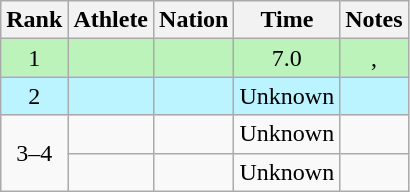<table class="wikitable sortable" style="text-align:center">
<tr>
<th>Rank</th>
<th>Athlete</th>
<th>Nation</th>
<th>Time</th>
<th>Notes</th>
</tr>
<tr style="background:#bbf3bb;">
<td>1</td>
<td align=left></td>
<td align=left></td>
<td>7.0</td>
<td>, </td>
</tr>
<tr style="background:#bbf3ff;">
<td>2</td>
<td align=left></td>
<td align=left></td>
<td>Unknown</td>
<td></td>
</tr>
<tr>
<td rowspan=2>3–4</td>
<td align=left></td>
<td align=left></td>
<td>Unknown</td>
<td></td>
</tr>
<tr>
<td align=left></td>
<td align=left></td>
<td>Unknown</td>
<td></td>
</tr>
</table>
